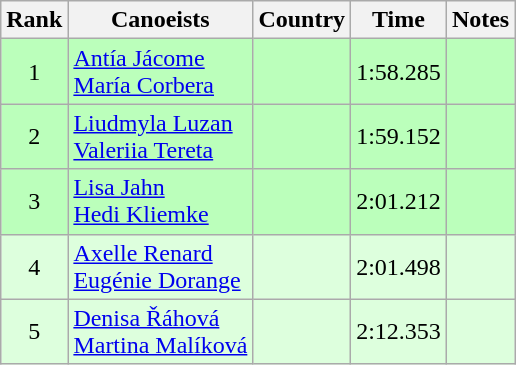<table class="wikitable" style="text-align:center">
<tr>
<th>Rank</th>
<th>Canoeists</th>
<th>Country</th>
<th>Time</th>
<th>Notes</th>
</tr>
<tr bgcolor=bbffbb>
<td>1</td>
<td align=left><a href='#'>Antía Jácome</a><br><a href='#'>María Corbera</a></td>
<td align=left></td>
<td>1:58.285</td>
<td></td>
</tr>
<tr bgcolor=bbffbb>
<td>2</td>
<td align=left><a href='#'>Liudmyla Luzan</a><br><a href='#'>Valeriia Tereta</a></td>
<td align=left></td>
<td>1:59.152</td>
<td></td>
</tr>
<tr bgcolor=bbffbb>
<td>3</td>
<td align=left><a href='#'>Lisa Jahn</a><br><a href='#'>Hedi Kliemke</a></td>
<td align=left></td>
<td>2:01.212</td>
<td></td>
</tr>
<tr bgcolor=ddffdd>
<td>4</td>
<td align=left><a href='#'>Axelle Renard</a><br><a href='#'>Eugénie Dorange</a></td>
<td align=left></td>
<td>2:01.498</td>
<td></td>
</tr>
<tr bgcolor=ddffdd>
<td>5</td>
<td align=left><a href='#'>Denisa Řáhová</a><br><a href='#'>Martina Malíková</a></td>
<td align=left></td>
<td>2:12.353</td>
<td></td>
</tr>
</table>
